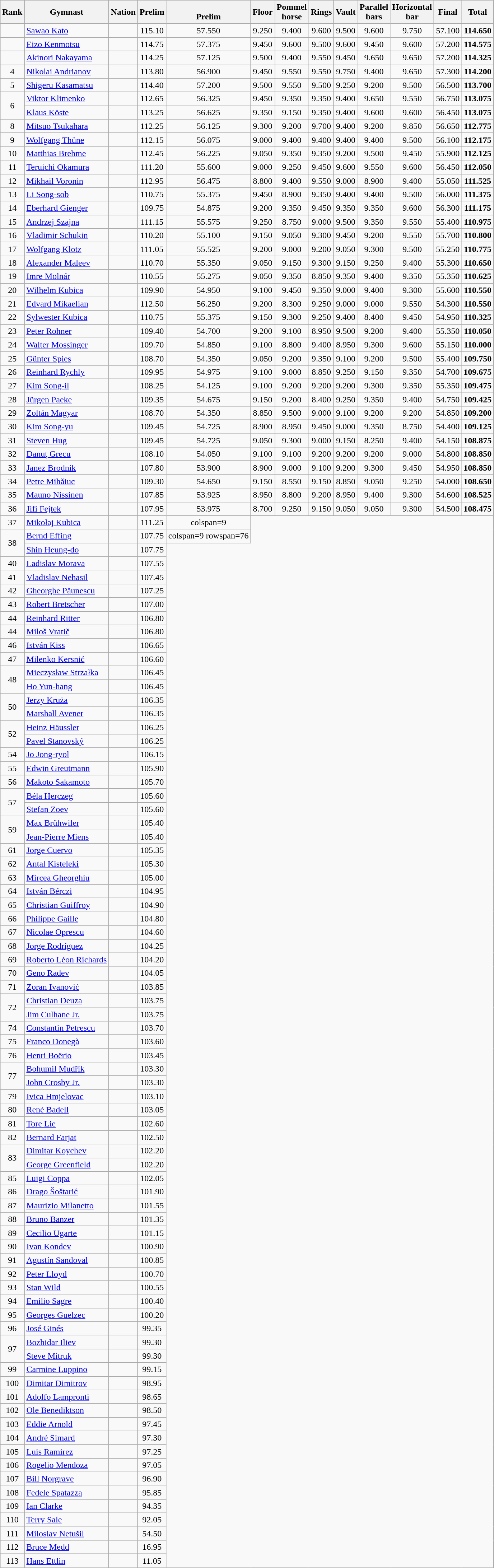<table class="wikitable sortable" style="text-align:center">
<tr>
<th>Rank</th>
<th>Gymnast</th>
<th>Nation</th>
<th>Prelim</th>
<th><br>Prelim</th>
<th>Floor</th>
<th>Pommel<br>horse</th>
<th>Rings</th>
<th>Vault</th>
<th>Parallel<br>bars</th>
<th>Horizontal<br>bar</th>
<th>Final</th>
<th>Total</th>
</tr>
<tr>
<td></td>
<td align=left><a href='#'>Sawao Kato</a></td>
<td align=left></td>
<td>115.10</td>
<td>57.550</td>
<td>9.250</td>
<td>9.400</td>
<td>9.600</td>
<td>9.500</td>
<td>9.600</td>
<td>9.750</td>
<td>57.100</td>
<td><strong>114.650</strong></td>
</tr>
<tr>
<td></td>
<td align=left><a href='#'>Eizo Kenmotsu</a></td>
<td align=left></td>
<td>114.75</td>
<td>57.375</td>
<td>9.450</td>
<td>9.600</td>
<td>9.500</td>
<td>9.600</td>
<td>9.450</td>
<td>9.600</td>
<td>57.200</td>
<td><strong>114.575</strong></td>
</tr>
<tr>
<td></td>
<td align=left><a href='#'>Akinori Nakayama</a></td>
<td align=left></td>
<td>114.25</td>
<td>57.125</td>
<td>9.500</td>
<td>9.400</td>
<td>9.550</td>
<td>9.450</td>
<td>9.650</td>
<td>9.650</td>
<td>57.200</td>
<td><strong>114.325</strong></td>
</tr>
<tr>
<td>4</td>
<td align=left><a href='#'>Nikolai Andrianov</a></td>
<td align=left></td>
<td>113.80</td>
<td>56.900</td>
<td>9.450</td>
<td>9.550</td>
<td>9.550</td>
<td>9.750</td>
<td>9.400</td>
<td>9.650</td>
<td>57.300</td>
<td><strong>114.200</strong></td>
</tr>
<tr>
<td>5</td>
<td align=left><a href='#'>Shigeru Kasamatsu</a></td>
<td align=left></td>
<td>114.40</td>
<td>57.200</td>
<td>9.500</td>
<td>9.550</td>
<td>9.500</td>
<td>9.250</td>
<td>9.200</td>
<td>9.500</td>
<td>56.500</td>
<td><strong>113.700</strong></td>
</tr>
<tr>
<td rowspan=2>6</td>
<td align=left><a href='#'>Viktor Klimenko</a></td>
<td align=left></td>
<td>112.65</td>
<td>56.325</td>
<td>9.450</td>
<td>9.350</td>
<td>9.350</td>
<td>9.400</td>
<td>9.650</td>
<td>9.550</td>
<td>56.750</td>
<td><strong>113.075</strong></td>
</tr>
<tr>
<td align=left><a href='#'>Klaus Köste</a></td>
<td align=left></td>
<td>113.25</td>
<td>56.625</td>
<td>9.350</td>
<td>9.150</td>
<td>9.350</td>
<td>9.400</td>
<td>9.600</td>
<td>9.600</td>
<td>56.450</td>
<td><strong>113.075</strong></td>
</tr>
<tr>
<td>8</td>
<td align=left><a href='#'>Mitsuo Tsukahara</a></td>
<td align=left></td>
<td>112.25</td>
<td>56.125</td>
<td>9.300</td>
<td>9.200</td>
<td>9.700</td>
<td>9.400</td>
<td>9.200</td>
<td>9.850</td>
<td>56.650</td>
<td><strong>112.775</strong></td>
</tr>
<tr>
<td>9</td>
<td align=left><a href='#'>Wolfgang Thüne</a></td>
<td align=left></td>
<td>112.15</td>
<td>56.075</td>
<td>9.000</td>
<td>9.400</td>
<td>9.400</td>
<td>9.400</td>
<td>9.400</td>
<td>9.500</td>
<td>56.100</td>
<td><strong>112.175</strong></td>
</tr>
<tr>
<td>10</td>
<td align=left><a href='#'>Matthias Brehme</a></td>
<td align=left></td>
<td>112.45</td>
<td>56.225</td>
<td>9.050</td>
<td>9.350</td>
<td>9.350</td>
<td>9.200</td>
<td>9.500</td>
<td>9.450</td>
<td>55.900</td>
<td><strong>112.125</strong></td>
</tr>
<tr>
<td>11</td>
<td align=left><a href='#'>Teruichi Okamura</a></td>
<td align=left></td>
<td>111.20</td>
<td>55.600</td>
<td>9.000</td>
<td>9.250</td>
<td>9.450</td>
<td>9.600</td>
<td>9.550</td>
<td>9.600</td>
<td>56.450</td>
<td><strong>112.050</strong></td>
</tr>
<tr>
<td>12</td>
<td align=left><a href='#'>Mikhail Voronin</a></td>
<td align=left></td>
<td>112.95</td>
<td>56.475</td>
<td>8.800</td>
<td>9.400</td>
<td>9.550</td>
<td>9.000</td>
<td>8.900</td>
<td>9.400</td>
<td>55.050</td>
<td><strong>111.525</strong></td>
</tr>
<tr>
<td>13</td>
<td align=left><a href='#'>Li Song-sob</a></td>
<td align=left></td>
<td>110.75</td>
<td>55.375</td>
<td>9.450</td>
<td>8.900</td>
<td>9.350</td>
<td>9.400</td>
<td>9.400</td>
<td>9.500</td>
<td>56.000</td>
<td><strong>111.375</strong></td>
</tr>
<tr>
<td>14</td>
<td align=left><a href='#'>Eberhard Gienger</a></td>
<td align=left></td>
<td>109.75</td>
<td>54.875</td>
<td>9.200</td>
<td>9.350</td>
<td>9.450</td>
<td>9.350</td>
<td>9.350</td>
<td>9.600</td>
<td>56.300</td>
<td><strong>111.175</strong></td>
</tr>
<tr>
<td>15</td>
<td align=left><a href='#'>Andrzej Szajna</a></td>
<td align=left></td>
<td>111.15</td>
<td>55.575</td>
<td>9.250</td>
<td>8.750</td>
<td>9.000</td>
<td>9.500</td>
<td>9.350</td>
<td>9.550</td>
<td>55.400</td>
<td><strong>110.975</strong></td>
</tr>
<tr>
<td>16</td>
<td align=left><a href='#'>Vladimir Schukin</a></td>
<td align=left></td>
<td>110.20</td>
<td>55.100</td>
<td>9.150</td>
<td>9.050</td>
<td>9.300</td>
<td>9.450</td>
<td>9.200</td>
<td>9.550</td>
<td>55.700</td>
<td><strong>110.800</strong></td>
</tr>
<tr>
<td>17</td>
<td align=left><a href='#'>Wolfgang Klotz</a></td>
<td align=left></td>
<td>111.05</td>
<td>55.525</td>
<td>9.200</td>
<td>9.000</td>
<td>9.200</td>
<td>9.050</td>
<td>9.300</td>
<td>9.500</td>
<td>55.250</td>
<td><strong>110.775</strong></td>
</tr>
<tr>
<td>18</td>
<td align=left><a href='#'>Alexander Maleev</a></td>
<td align=left></td>
<td>110.70</td>
<td>55.350</td>
<td>9.050</td>
<td>9.150</td>
<td>9.300</td>
<td>9.150</td>
<td>9.250</td>
<td>9.400</td>
<td>55.300</td>
<td><strong>110.650</strong></td>
</tr>
<tr>
<td>19</td>
<td align=left><a href='#'>Imre Molnár</a></td>
<td align=left></td>
<td>110.55</td>
<td>55.275</td>
<td>9.050</td>
<td>9.350</td>
<td>8.850</td>
<td>9.350</td>
<td>9.400</td>
<td>9.350</td>
<td>55.350</td>
<td><strong>110.625</strong></td>
</tr>
<tr>
<td>20</td>
<td align=left><a href='#'>Wilhelm Kubica</a></td>
<td align=left></td>
<td>109.90</td>
<td>54.950</td>
<td>9.100</td>
<td>9.450</td>
<td>9.350</td>
<td>9.000</td>
<td>9.400</td>
<td>9.300</td>
<td>55.600</td>
<td><strong>110.550</strong></td>
</tr>
<tr>
<td>21</td>
<td align=left><a href='#'>Edvard Mikaelian</a></td>
<td align=left></td>
<td>112.50</td>
<td>56.250</td>
<td>9.200</td>
<td>8.300</td>
<td>9.250</td>
<td>9.000</td>
<td>9.000</td>
<td>9.550</td>
<td>54.300</td>
<td><strong>110.550</strong></td>
</tr>
<tr>
<td>22</td>
<td align=left><a href='#'>Sylwester Kubica</a></td>
<td align=left></td>
<td>110.75</td>
<td>55.375</td>
<td>9.150</td>
<td>9.300</td>
<td>9.250</td>
<td>9.400</td>
<td>8.400</td>
<td>9.450</td>
<td>54.950</td>
<td><strong>110.325</strong></td>
</tr>
<tr>
<td>23</td>
<td align=left><a href='#'>Peter Rohner</a></td>
<td align=left></td>
<td>109.40</td>
<td>54.700</td>
<td>9.200</td>
<td>9.100</td>
<td>8.950</td>
<td>9.500</td>
<td>9.200</td>
<td>9.400</td>
<td>55.350</td>
<td><strong>110.050</strong></td>
</tr>
<tr>
<td>24</td>
<td align=left><a href='#'>Walter Mossinger</a></td>
<td align=left></td>
<td>109.70</td>
<td>54.850</td>
<td>9.100</td>
<td>8.800</td>
<td>9.400</td>
<td>8.950</td>
<td>9.300</td>
<td>9.600</td>
<td>55.150</td>
<td><strong>110.000</strong></td>
</tr>
<tr>
<td>25</td>
<td align=left><a href='#'>Günter Spies</a></td>
<td align=left></td>
<td>108.70</td>
<td>54.350</td>
<td>9.050</td>
<td>9.200</td>
<td>9.350</td>
<td>9.100</td>
<td>9.200</td>
<td>9.500</td>
<td>55.400</td>
<td><strong>109.750</strong></td>
</tr>
<tr>
<td>26</td>
<td align=left><a href='#'>Reinhard Rychly</a></td>
<td align=left></td>
<td>109.95</td>
<td>54.975</td>
<td>9.100</td>
<td>9.000</td>
<td>8.850</td>
<td>9.250</td>
<td>9.150</td>
<td>9.350</td>
<td>54.700</td>
<td><strong>109.675</strong></td>
</tr>
<tr>
<td>27</td>
<td align=left><a href='#'>Kim Song-il</a></td>
<td align=left></td>
<td>108.25</td>
<td>54.125</td>
<td>9.100</td>
<td>9.200</td>
<td>9.200</td>
<td>9.200</td>
<td>9.300</td>
<td>9.350</td>
<td>55.350</td>
<td><strong>109.475</strong></td>
</tr>
<tr>
<td>28</td>
<td align=left><a href='#'>Jürgen Paeke</a></td>
<td align=left></td>
<td>109.35</td>
<td>54.675</td>
<td>9.150</td>
<td>9.200</td>
<td>8.400</td>
<td>9.250</td>
<td>9.350</td>
<td>9.400</td>
<td>54.750</td>
<td><strong>109.425</strong></td>
</tr>
<tr>
<td>29</td>
<td align=left><a href='#'>Zoltán Magyar</a></td>
<td align=left></td>
<td>108.70</td>
<td>54.350</td>
<td>8.850</td>
<td>9.500</td>
<td>9.000</td>
<td>9.100</td>
<td>9.200</td>
<td>9.200</td>
<td>54.850</td>
<td><strong>109.200</strong></td>
</tr>
<tr>
<td>30</td>
<td align=left><a href='#'>Kim Song-yu</a></td>
<td align=left></td>
<td>109.45</td>
<td>54.725</td>
<td>8.900</td>
<td>8.950</td>
<td>9.450</td>
<td>9.000</td>
<td>9.350</td>
<td>8.750</td>
<td>54.400</td>
<td><strong>109.125</strong></td>
</tr>
<tr>
<td>31</td>
<td align=left><a href='#'>Steven Hug</a></td>
<td align=left></td>
<td>109.45</td>
<td>54.725</td>
<td>9.050</td>
<td>9.300</td>
<td>9.000</td>
<td>9.150</td>
<td>8.250</td>
<td>9.400</td>
<td>54.150</td>
<td><strong>108.875</strong></td>
</tr>
<tr>
<td>32</td>
<td align=left><a href='#'>Danuţ Grecu</a></td>
<td align=left></td>
<td>108.10</td>
<td>54.050</td>
<td>9.100</td>
<td>9.100</td>
<td>9.200</td>
<td>9.200</td>
<td>9.200</td>
<td>9.000</td>
<td>54.800</td>
<td><strong>108.850</strong></td>
</tr>
<tr>
<td>33</td>
<td align=left><a href='#'>Janez Brodnik</a></td>
<td align=left></td>
<td>107.80</td>
<td>53.900</td>
<td>8.900</td>
<td>9.000</td>
<td>9.100</td>
<td>9.200</td>
<td>9.300</td>
<td>9.450</td>
<td>54.950</td>
<td><strong>108.850</strong></td>
</tr>
<tr>
<td>34</td>
<td align=left><a href='#'>Petre Mihăiuc</a></td>
<td align=left></td>
<td>109.30</td>
<td>54.650</td>
<td>9.150</td>
<td>8.550</td>
<td>9.150</td>
<td>8.850</td>
<td>9.050</td>
<td>9.250</td>
<td>54.000</td>
<td><strong>108.650</strong></td>
</tr>
<tr>
<td>35</td>
<td align=left><a href='#'>Mauno Nissinen</a></td>
<td align=left></td>
<td>107.85</td>
<td>53.925</td>
<td>8.950</td>
<td>8.800</td>
<td>9.200</td>
<td>8.950</td>
<td>9.400</td>
<td>9.300</td>
<td>54.600</td>
<td><strong>108.525</strong></td>
</tr>
<tr>
<td>36</td>
<td align=left><a href='#'>Jifi Fejtek</a></td>
<td align=left></td>
<td>107.95</td>
<td>53.975</td>
<td>8.700</td>
<td>9.250</td>
<td>9.150</td>
<td>9.050</td>
<td>9.050</td>
<td>9.300</td>
<td>54.500</td>
<td><strong>108.475</strong></td>
</tr>
<tr>
<td>37</td>
<td align=left><a href='#'>Mikołaj Kubica</a></td>
<td align="left"></td>
<td>111.25</td>
<td>colspan=9 </td>
</tr>
<tr>
<td rowspan=2>38</td>
<td align=left><a href='#'>Bernd Effing</a></td>
<td align="left"></td>
<td>107.75</td>
<td>colspan=9 rowspan=76 </td>
</tr>
<tr>
<td align=left><a href='#'>Shin Heung-do</a></td>
<td align="left"></td>
<td>107.75</td>
</tr>
<tr>
<td>40</td>
<td align=left><a href='#'>Ladislav Morava</a></td>
<td align="left"></td>
<td>107.55</td>
</tr>
<tr>
<td>41</td>
<td align=left><a href='#'>Vladislav Nehasil</a></td>
<td align="left"></td>
<td>107.45</td>
</tr>
<tr>
<td>42</td>
<td align=left><a href='#'>Gheorghe Păunescu</a></td>
<td align="left"></td>
<td>107.25</td>
</tr>
<tr>
<td>43</td>
<td align=left><a href='#'>Robert Bretscher</a></td>
<td align="left"></td>
<td>107.00</td>
</tr>
<tr>
<td>44</td>
<td align=left><a href='#'>Reinhard Ritter</a></td>
<td align="left"></td>
<td>106.80</td>
</tr>
<tr>
<td>44</td>
<td align=left><a href='#'>Miloš Vratič</a></td>
<td align="left"></td>
<td>106.80</td>
</tr>
<tr>
<td>46</td>
<td align=left><a href='#'>István Kiss</a></td>
<td align="left"></td>
<td>106.65</td>
</tr>
<tr>
<td>47</td>
<td align=left><a href='#'>Milenko Kersnić</a></td>
<td align="left"></td>
<td>106.60</td>
</tr>
<tr>
<td rowspan=2>48</td>
<td align=left><a href='#'>Mieczysław Strzałka</a></td>
<td align="left"></td>
<td>106.45</td>
</tr>
<tr>
<td align=left><a href='#'>Ho Yun-hang</a></td>
<td align="left"></td>
<td>106.45</td>
</tr>
<tr>
<td rowspan=2>50</td>
<td align=left><a href='#'>Jerzy Kruża</a></td>
<td align="left"></td>
<td>106.35</td>
</tr>
<tr>
<td align=left><a href='#'>Marshall Avener</a></td>
<td align="left"></td>
<td>106.35</td>
</tr>
<tr>
<td rowspan=2>52</td>
<td align=left><a href='#'>Heinz Häussler</a></td>
<td align="left"></td>
<td>106.25</td>
</tr>
<tr>
<td align=left><a href='#'>Pavel Stanovský</a></td>
<td align="left"></td>
<td>106.25</td>
</tr>
<tr>
<td>54</td>
<td align=left><a href='#'>Jo Jong-ryol</a></td>
<td align="left"></td>
<td>106.15</td>
</tr>
<tr>
<td>55</td>
<td align=left><a href='#'>Edwin Greutmann</a></td>
<td align="left"></td>
<td>105.90</td>
</tr>
<tr>
<td>56</td>
<td align=left><a href='#'>Makoto Sakamoto</a></td>
<td align="left"></td>
<td>105.70</td>
</tr>
<tr>
<td rowspan=2>57</td>
<td align=left><a href='#'>Béla Herczeg</a></td>
<td align="left"></td>
<td>105.60</td>
</tr>
<tr>
<td align=left><a href='#'>Stefan Zoev</a></td>
<td align="left"></td>
<td>105.60</td>
</tr>
<tr>
<td rowspan=2>59</td>
<td align=left><a href='#'>Max Brühwiler</a></td>
<td align="left"></td>
<td>105.40</td>
</tr>
<tr>
<td align=left><a href='#'>Jean-Pierre Miens</a></td>
<td align="left"></td>
<td>105.40</td>
</tr>
<tr>
<td>61</td>
<td align=left><a href='#'>Jorge Cuervo</a></td>
<td align="left"></td>
<td>105.35</td>
</tr>
<tr>
<td>62</td>
<td align=left><a href='#'>Antal Kisteleki</a></td>
<td align="left"></td>
<td>105.30</td>
</tr>
<tr>
<td>63</td>
<td align=left><a href='#'>Mircea Gheorghiu</a></td>
<td align="left"></td>
<td>105.00</td>
</tr>
<tr>
<td>64</td>
<td align=left><a href='#'>István Bérczi</a></td>
<td align="left"></td>
<td>104.95</td>
</tr>
<tr>
<td>65</td>
<td align=left><a href='#'>Christian Guiffroy</a></td>
<td align="left"></td>
<td>104.90</td>
</tr>
<tr>
<td>66</td>
<td align=left><a href='#'>Philippe Gaille</a></td>
<td align="left"></td>
<td>104.80</td>
</tr>
<tr>
<td>67</td>
<td align=left><a href='#'>Nicolae Oprescu</a></td>
<td align="left"></td>
<td>104.60</td>
</tr>
<tr>
<td>68</td>
<td align=left><a href='#'>Jorge Rodríguez</a></td>
<td align="left"></td>
<td>104.25</td>
</tr>
<tr>
<td>69</td>
<td align=left><a href='#'>Roberto Léon Richards</a></td>
<td align="left"></td>
<td>104.20</td>
</tr>
<tr>
<td>70</td>
<td align=left><a href='#'>Geno Radev</a></td>
<td align="left"></td>
<td>104.05</td>
</tr>
<tr>
<td>71</td>
<td align=left><a href='#'>Zoran Ivanović</a></td>
<td align="left"></td>
<td>103.85</td>
</tr>
<tr>
<td rowspan=2>72</td>
<td align=left><a href='#'>Christian Deuza</a></td>
<td align="left"></td>
<td>103.75</td>
</tr>
<tr>
<td align=left><a href='#'>Jim Culhane Jr.</a></td>
<td align="left"></td>
<td>103.75</td>
</tr>
<tr>
<td>74</td>
<td align=left><a href='#'>Constantin Petrescu</a></td>
<td align="left"></td>
<td>103.70</td>
</tr>
<tr>
<td>75</td>
<td align=left><a href='#'>Franco Donegà</a></td>
<td align="left"></td>
<td>103.60</td>
</tr>
<tr>
<td>76</td>
<td align=left><a href='#'>Henri Boërio</a></td>
<td align="left"></td>
<td>103.45</td>
</tr>
<tr>
<td rowspan=2>77</td>
<td align=left><a href='#'>Bohumil Mudřík</a></td>
<td align="left"></td>
<td>103.30</td>
</tr>
<tr>
<td align=left><a href='#'>John Crosby Jr.</a></td>
<td align="left"></td>
<td>103.30</td>
</tr>
<tr>
<td>79</td>
<td align=left><a href='#'>Ivica Hmjelovac</a></td>
<td align="left"></td>
<td>103.10</td>
</tr>
<tr>
<td>80</td>
<td align=left><a href='#'>René Badell</a></td>
<td align="left"></td>
<td>103.05</td>
</tr>
<tr>
<td>81</td>
<td align=left><a href='#'>Tore Lie</a></td>
<td align="left"></td>
<td>102.60</td>
</tr>
<tr>
<td>82</td>
<td align=left><a href='#'>Bernard Farjat</a></td>
<td align="left"></td>
<td>102.50</td>
</tr>
<tr>
<td rowspan=2>83</td>
<td align=left><a href='#'>Dimitar Koychev</a></td>
<td align="left"></td>
<td>102.20</td>
</tr>
<tr>
<td align=left><a href='#'>George Greenfield</a></td>
<td align="left"></td>
<td>102.20</td>
</tr>
<tr>
<td>85</td>
<td align=left><a href='#'>Luigi Coppa</a></td>
<td align="left"></td>
<td>102.05</td>
</tr>
<tr>
<td>86</td>
<td align=left><a href='#'>Drago Šoštarić</a></td>
<td align="left"></td>
<td>101.90</td>
</tr>
<tr>
<td>87</td>
<td align=left><a href='#'>Maurizio Milanetto</a></td>
<td align="left"></td>
<td>101.55</td>
</tr>
<tr>
<td>88</td>
<td align=left><a href='#'>Bruno Banzer</a></td>
<td align="left"></td>
<td>101.35</td>
</tr>
<tr>
<td>89</td>
<td align=left><a href='#'>Cecilio Ugarte</a></td>
<td align="left"></td>
<td>101.15</td>
</tr>
<tr>
<td>90</td>
<td align=left><a href='#'>Ivan Kondev</a></td>
<td align="left"></td>
<td>100.90</td>
</tr>
<tr>
<td>91</td>
<td align=left><a href='#'>Agustín Sandoval</a></td>
<td align="left"></td>
<td>100.85</td>
</tr>
<tr>
<td>92</td>
<td align=left><a href='#'>Peter Lloyd</a></td>
<td align="left"></td>
<td>100.70</td>
</tr>
<tr>
<td>93</td>
<td align=left><a href='#'>Stan Wild</a></td>
<td align="left"></td>
<td>100.55</td>
</tr>
<tr>
<td>94</td>
<td align=left><a href='#'>Emilio Sagre</a></td>
<td align="left"></td>
<td>100.40</td>
</tr>
<tr>
<td>95</td>
<td align=left><a href='#'>Georges Guelzec</a></td>
<td align="left"></td>
<td>100.20</td>
</tr>
<tr>
<td>96</td>
<td align=left><a href='#'>José Ginés</a></td>
<td align="left"></td>
<td>99.35</td>
</tr>
<tr>
<td rowspan=2>97</td>
<td align=left><a href='#'>Bozhidar Iliev</a></td>
<td align="left"></td>
<td>99.30</td>
</tr>
<tr>
<td align=left><a href='#'>Steve Mitruk</a></td>
<td align="left"></td>
<td>99.30</td>
</tr>
<tr>
<td>99</td>
<td align=left><a href='#'>Carmine Luppino</a></td>
<td align="left"></td>
<td>99.15</td>
</tr>
<tr>
<td>100</td>
<td align=left><a href='#'>Dimitar Dimitrov</a></td>
<td align="left"></td>
<td>98.95</td>
</tr>
<tr>
<td>101</td>
<td align=left><a href='#'>Adolfo Lampronti</a></td>
<td align="left"></td>
<td>98.65</td>
</tr>
<tr>
<td>102</td>
<td align=left><a href='#'>Ole Benediktson</a></td>
<td align="left"></td>
<td>98.50</td>
</tr>
<tr>
<td>103</td>
<td align=left><a href='#'>Eddie Arnold</a></td>
<td align="left"></td>
<td>97.45</td>
</tr>
<tr>
<td>104</td>
<td align=left><a href='#'>André Simard</a></td>
<td align="left"></td>
<td>97.30</td>
</tr>
<tr>
<td>105</td>
<td align=left><a href='#'>Luis Ramírez</a></td>
<td align="left"></td>
<td>97.25</td>
</tr>
<tr>
<td>106</td>
<td align=left><a href='#'>Rogelio Mendoza</a></td>
<td align="left"></td>
<td>97.05</td>
</tr>
<tr>
<td>107</td>
<td align=left><a href='#'>Bill Norgrave</a></td>
<td align="left"></td>
<td>96.90</td>
</tr>
<tr>
<td>108</td>
<td align=left><a href='#'>Fedele Spatazza</a></td>
<td align="left"></td>
<td>95.85</td>
</tr>
<tr>
<td>109</td>
<td align=left><a href='#'>Ian Clarke</a></td>
<td align="left"></td>
<td>94.35</td>
</tr>
<tr>
<td>110</td>
<td align=left><a href='#'>Terry Sale</a></td>
<td align="left"></td>
<td>92.05</td>
</tr>
<tr>
<td>111</td>
<td align=left><a href='#'>Miloslav Netušil</a></td>
<td align="left"></td>
<td>54.50</td>
</tr>
<tr>
<td>112</td>
<td align=left><a href='#'>Bruce Medd</a></td>
<td align="left"></td>
<td>16.95</td>
</tr>
<tr>
<td>113</td>
<td align=left><a href='#'>Hans Ettlin</a></td>
<td align="left"></td>
<td>11.05</td>
</tr>
</table>
